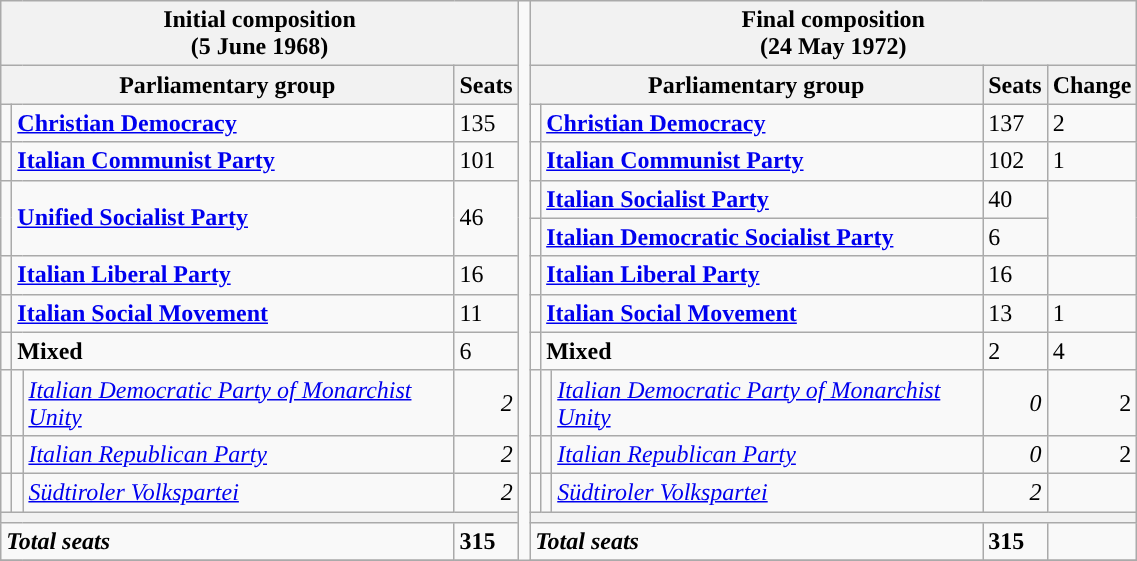<table class="wikitable" style="width : 60%;">
<tr>
<th colspan="4">Initial composition<br>(5 June 1968)</th>
<td rowspan="30" style="width : 1%;"></td>
<th colspan="5">Final composition<br>(24 May 1972)</th>
</tr>
<tr>
<th colspan="3">Parliamentary group</th>
<th>Seats</th>
<th colspan="3">Parliamentary group</th>
<th>Seats</th>
<th>Change</th>
</tr>
<tr>
<td></td>
<td colspan = "2"><strong><a href='#'>Christian Democracy</a></strong></td>
<td>135</td>
<td></td>
<td colspan = "2"><strong><a href='#'>Christian Democracy</a></strong></td>
<td>137</td>
<td> 2</td>
</tr>
<tr>
<td></td>
<td colspan = "2"><strong><a href='#'>Italian Communist Party</a></strong></td>
<td>101</td>
<td></td>
<td colspan = "2"><strong><a href='#'>Italian Communist Party</a></strong></td>
<td>102</td>
<td> 1</td>
</tr>
<tr>
<td rowspan=2></td>
<td rowspan=2 colspan = "2"><strong><a href='#'>Unified Socialist Party</a></strong></td>
<td rowspan=2>46</td>
<td></td>
<td colspan = "2"><strong><a href='#'>Italian Socialist Party</a></strong></td>
<td>40</td>
<td rowspan=2></td>
</tr>
<tr>
<td></td>
<td colspan = "2"><strong><a href='#'>Italian Democratic Socialist Party</a></strong></td>
<td>6</td>
</tr>
<tr>
<td></td>
<td colspan = "2"><strong><a href='#'>Italian Liberal Party</a></strong></td>
<td>16</td>
<td></td>
<td colspan = "2"><strong><a href='#'>Italian Liberal Party</a></strong></td>
<td>16</td>
<td></td>
</tr>
<tr>
<td></td>
<td colspan = "2"><strong><a href='#'>Italian Social Movement</a></strong></td>
<td>11</td>
<td></td>
<td colspan = "2"><strong><a href='#'>Italian Social Movement</a></strong></td>
<td>13</td>
<td> 1</td>
</tr>
<tr>
<td></td>
<td colspan = "2"><strong>Mixed</strong></td>
<td>6</td>
<td></td>
<td colspan = "2"><strong>Mixed</strong></td>
<td>2</td>
<td> 4</td>
</tr>
<tr>
<td></td>
<td></td>
<td><em><a href='#'>Italian Democratic Party of Monarchist Unity</a></em></td>
<td align="right"><em>2</em></td>
<td></td>
<td></td>
<td><em><a href='#'>Italian Democratic Party of Monarchist Unity</a></em></td>
<td align="right"><em>0</em></td>
<td align="right"> 2</td>
</tr>
<tr>
<td></td>
<td></td>
<td><em><a href='#'>Italian Republican Party</a></em></td>
<td align="right"><em>2</em></td>
<td></td>
<td></td>
<td><em><a href='#'>Italian Republican Party</a></em></td>
<td align="right"><em>0</em></td>
<td align="right"> 2</td>
</tr>
<tr>
<td></td>
<td></td>
<td><em><a href='#'>Südtiroler Volkspartei</a></em></td>
<td align="right"><em>2</em></td>
<td></td>
<td></td>
<td><em><a href='#'>Südtiroler Volkspartei</a></em></td>
<td align="right"><em>2</em></td>
<td align="right"></td>
</tr>
<tr>
<th colspan="4"></th>
<th colspan="5"></th>
</tr>
<tr>
<td colspan="3"><strong><em>Total seats</em></strong></td>
<td><strong>315</strong></td>
<td colspan="3"><strong><em>Total seats</em></strong></td>
<td><strong>315</strong></td>
<td></td>
</tr>
<tr>
</tr>
</table>
